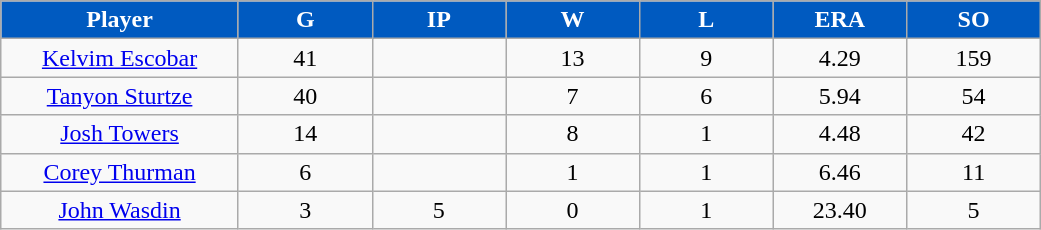<table class="wikitable sortable">
<tr>
<th style="background:#005ac0;color:white;" width="16%">Player</th>
<th style="background:#005ac0;color:white;" width="9%">G</th>
<th style="background:#005ac0;color:white;" width="9%">IP</th>
<th style="background:#005ac0;color:white;" width="9%">W</th>
<th style="background:#005ac0;color:white;" width="9%">L</th>
<th style="background:#005ac0;color:white;" width="9%">ERA</th>
<th style="background:#005ac0;color:white;" width="9%">SO</th>
</tr>
<tr align=center>
<td><a href='#'>Kelvim Escobar</a></td>
<td>41</td>
<td></td>
<td>13</td>
<td>9</td>
<td>4.29</td>
<td>159</td>
</tr>
<tr align=center>
<td><a href='#'>Tanyon Sturtze</a></td>
<td>40</td>
<td></td>
<td>7</td>
<td>6</td>
<td>5.94</td>
<td>54</td>
</tr>
<tr align=center>
<td><a href='#'>Josh Towers</a></td>
<td>14</td>
<td></td>
<td>8</td>
<td>1</td>
<td>4.48</td>
<td>42</td>
</tr>
<tr align=center>
<td><a href='#'>Corey Thurman</a></td>
<td>6</td>
<td></td>
<td>1</td>
<td>1</td>
<td>6.46</td>
<td>11</td>
</tr>
<tr align=center>
<td><a href='#'>John Wasdin</a></td>
<td>3</td>
<td>5</td>
<td>0</td>
<td>1</td>
<td>23.40</td>
<td>5</td>
</tr>
</table>
